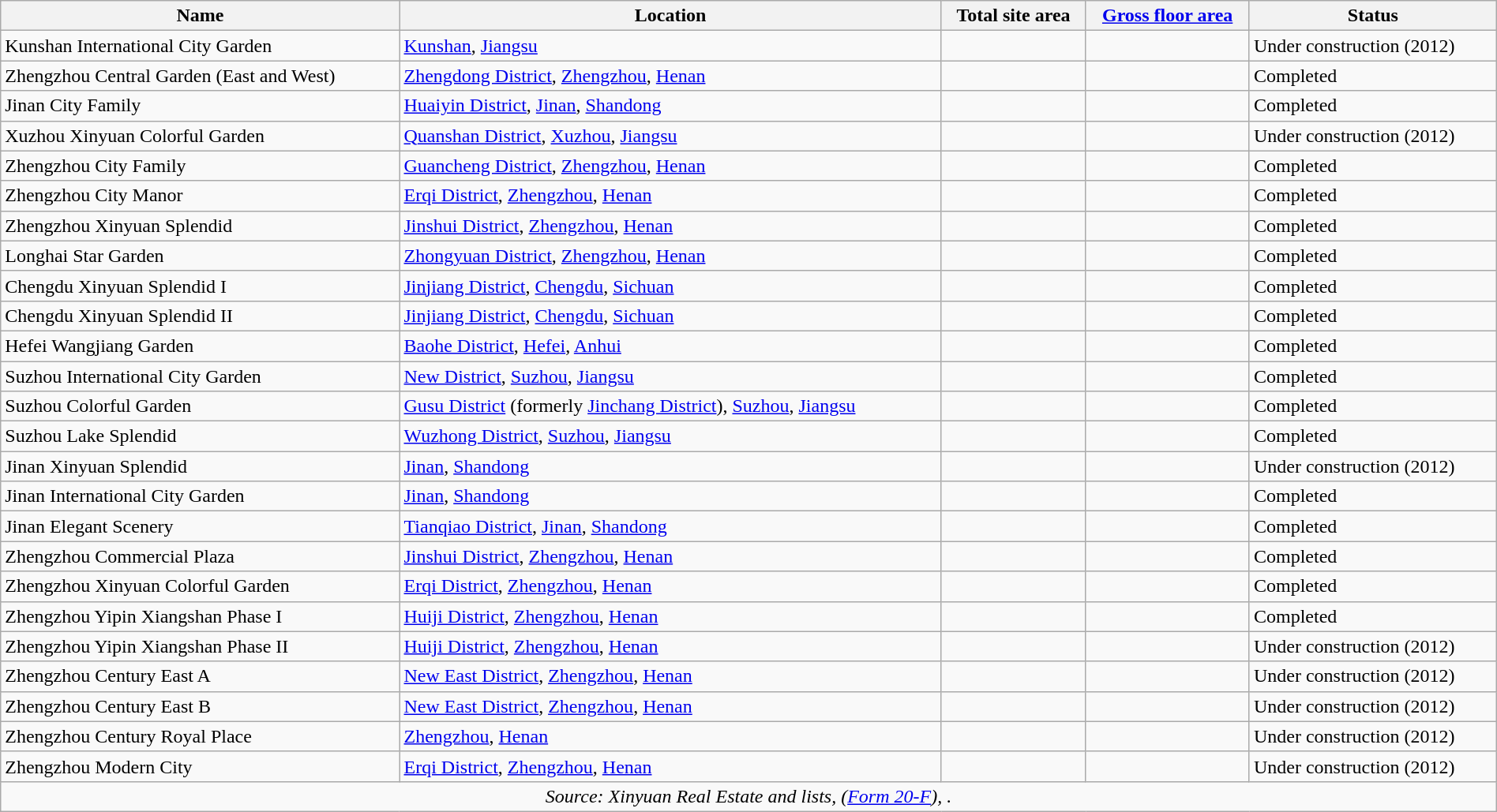<table style="width:100%;" class="wikitable sortable" border="1" |>
<tr>
<th>Name</th>
<th>Location</th>
<th>Total site area</th>
<th><a href='#'>Gross floor area</a></th>
<th>Status</th>
</tr>
<tr>
<td>Kunshan International City Garden</td>
<td><a href='#'>Kunshan</a>, <a href='#'>Jiangsu</a></td>
<td></td>
<td></td>
<td>Under construction (2012)</td>
</tr>
<tr>
<td>Zhengzhou Central Garden (East and West)</td>
<td><a href='#'>Zhengdong District</a>, <a href='#'>Zhengzhou</a>, <a href='#'>Henan</a></td>
<td></td>
<td></td>
<td>Completed</td>
</tr>
<tr>
<td>Jinan City Family</td>
<td><a href='#'>Huaiyin District</a>, <a href='#'>Jinan</a>, <a href='#'>Shandong</a></td>
<td></td>
<td></td>
<td>Completed</td>
</tr>
<tr>
<td>Xuzhou Xinyuan Colorful Garden</td>
<td><a href='#'>Quanshan District</a>, <a href='#'>Xuzhou</a>, <a href='#'>Jiangsu</a></td>
<td></td>
<td></td>
<td>Under construction (2012)</td>
</tr>
<tr>
<td>Zhengzhou City Family</td>
<td><a href='#'>Guancheng District</a>, <a href='#'>Zhengzhou</a>, <a href='#'>Henan</a></td>
<td></td>
<td></td>
<td>Completed</td>
</tr>
<tr>
<td>Zhengzhou City Manor</td>
<td><a href='#'>Erqi District</a>, <a href='#'>Zhengzhou</a>, <a href='#'>Henan</a></td>
<td></td>
<td></td>
<td>Completed</td>
</tr>
<tr>
<td>Zhengzhou Xinyuan Splendid</td>
<td><a href='#'>Jinshui District</a>, <a href='#'>Zhengzhou</a>, <a href='#'>Henan</a></td>
<td></td>
<td></td>
<td>Completed</td>
</tr>
<tr>
<td>Longhai Star Garden</td>
<td><a href='#'>Zhongyuan District</a>, <a href='#'>Zhengzhou</a>, <a href='#'>Henan</a></td>
<td></td>
<td></td>
<td>Completed</td>
</tr>
<tr>
<td>Chengdu Xinyuan Splendid I</td>
<td><a href='#'>Jinjiang District</a>, <a href='#'>Chengdu</a>, <a href='#'>Sichuan</a></td>
<td></td>
<td></td>
<td>Completed</td>
</tr>
<tr>
<td>Chengdu Xinyuan Splendid II</td>
<td><a href='#'>Jinjiang District</a>, <a href='#'>Chengdu</a>, <a href='#'>Sichuan</a></td>
<td></td>
<td></td>
<td>Completed</td>
</tr>
<tr>
<td>Hefei Wangjiang Garden</td>
<td><a href='#'>Baohe District</a>, <a href='#'>Hefei</a>, <a href='#'>Anhui</a></td>
<td></td>
<td></td>
<td>Completed</td>
</tr>
<tr>
<td>Suzhou International City Garden</td>
<td><a href='#'>New District</a>, <a href='#'>Suzhou</a>, <a href='#'>Jiangsu</a></td>
<td></td>
<td></td>
<td>Completed</td>
</tr>
<tr>
<td>Suzhou Colorful Garden</td>
<td><a href='#'>Gusu District</a> (formerly <a href='#'>Jinchang District</a>), <a href='#'>Suzhou</a>, <a href='#'>Jiangsu</a></td>
<td></td>
<td></td>
<td>Completed</td>
</tr>
<tr>
<td>Suzhou Lake Splendid</td>
<td><a href='#'>Wuzhong District</a>, <a href='#'>Suzhou</a>, <a href='#'>Jiangsu</a></td>
<td></td>
<td></td>
<td>Completed</td>
</tr>
<tr>
<td>Jinan Xinyuan Splendid</td>
<td><a href='#'>Jinan</a>, <a href='#'>Shandong</a></td>
<td></td>
<td></td>
<td>Under construction (2012)</td>
</tr>
<tr>
<td>Jinan International City Garden</td>
<td><a href='#'>Jinan</a>, <a href='#'>Shandong</a></td>
<td></td>
<td></td>
<td>Completed</td>
</tr>
<tr>
<td>Jinan Elegant Scenery</td>
<td><a href='#'>Tianqiao District</a>, <a href='#'>Jinan</a>, <a href='#'>Shandong</a></td>
<td></td>
<td></td>
<td>Completed</td>
</tr>
<tr>
<td>Zhengzhou Commercial Plaza</td>
<td><a href='#'>Jinshui District</a>, <a href='#'>Zhengzhou</a>, <a href='#'>Henan</a></td>
<td></td>
<td></td>
<td>Completed</td>
</tr>
<tr>
<td>Zhengzhou Xinyuan Colorful Garden</td>
<td><a href='#'>Erqi District</a>, <a href='#'>Zhengzhou</a>, <a href='#'>Henan</a></td>
<td></td>
<td></td>
<td>Completed</td>
</tr>
<tr>
<td>Zhengzhou Yipin Xiangshan Phase I</td>
<td><a href='#'>Huiji District</a>, <a href='#'>Zhengzhou</a>, <a href='#'>Henan</a></td>
<td></td>
<td></td>
<td>Completed</td>
</tr>
<tr>
<td>Zhengzhou Yipin Xiangshan Phase II</td>
<td><a href='#'>Huiji District</a>, <a href='#'>Zhengzhou</a>, <a href='#'>Henan</a></td>
<td></td>
<td></td>
<td>Under construction (2012)</td>
</tr>
<tr>
<td>Zhengzhou Century East A</td>
<td><a href='#'>New East District</a>, <a href='#'>Zhengzhou</a>, <a href='#'>Henan</a></td>
<td></td>
<td></td>
<td>Under construction (2012)</td>
</tr>
<tr>
<td>Zhengzhou Century East B</td>
<td><a href='#'>New East District</a>, <a href='#'>Zhengzhou</a>, <a href='#'>Henan</a></td>
<td></td>
<td></td>
<td>Under construction (2012)</td>
</tr>
<tr>
<td>Zhengzhou Century Royal Place</td>
<td><a href='#'>Zhengzhou</a>, <a href='#'>Henan</a></td>
<td></td>
<td></td>
<td>Under construction (2012)</td>
</tr>
<tr>
<td>Zhengzhou Modern City</td>
<td><a href='#'>Erqi District</a>, <a href='#'>Zhengzhou</a>, <a href='#'>Henan</a></td>
<td></td>
<td></td>
<td>Under construction (2012)</td>
</tr>
<tr class="sortbottom">
<td colspan=5 align=center><em>Source: Xinyuan Real Estate  and  lists,  (<a href='#'>Form 20-F</a>), .</em></td>
</tr>
</table>
